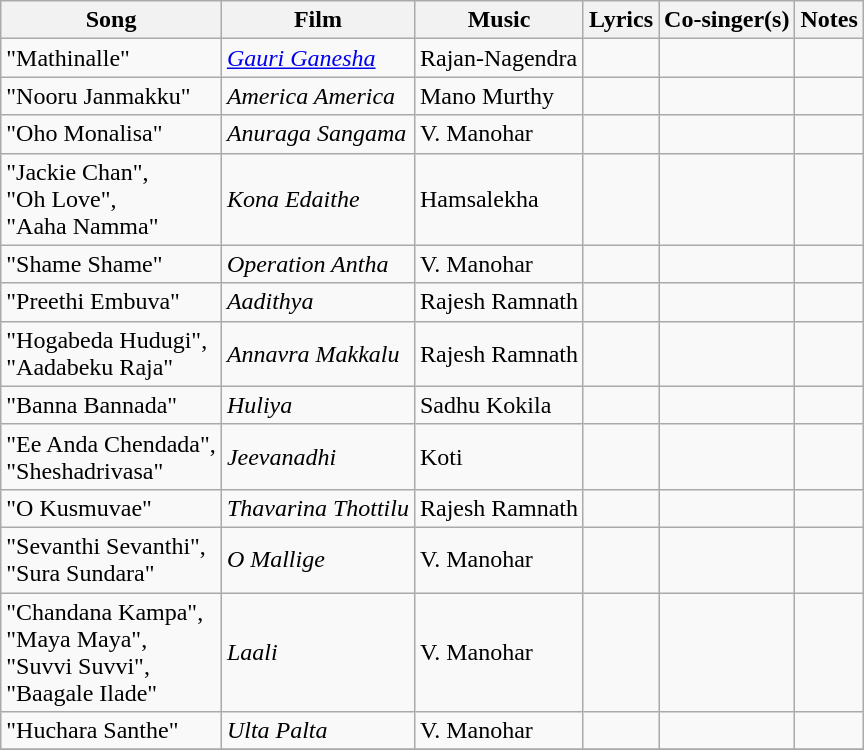<table class="wikitable sortable">
<tr>
<th>Song</th>
<th>Film</th>
<th>Music</th>
<th>Lyrics</th>
<th>Co-singer(s)</th>
<th>Notes</th>
</tr>
<tr>
<td>"Mathinalle"</td>
<td><em><a href='#'>Gauri Ganesha</a></em></td>
<td>Rajan-Nagendra</td>
<td></td>
<td></td>
<td></td>
</tr>
<tr>
<td>"Nooru Janmakku"</td>
<td><em>America America</em></td>
<td>Mano Murthy</td>
<td></td>
<td></td>
<td></td>
</tr>
<tr>
<td>"Oho Monalisa"</td>
<td><em>Anuraga Sangama</em></td>
<td>V. Manohar</td>
<td></td>
<td></td>
<td></td>
</tr>
<tr>
<td>"Jackie Chan",<br>"Oh Love",<br>"Aaha Namma"</td>
<td><em>Kona Edaithe</em></td>
<td>Hamsalekha</td>
<td></td>
<td></td>
<td></td>
</tr>
<tr>
<td>"Shame Shame"</td>
<td><em>Operation Antha</em></td>
<td>V. Manohar</td>
<td></td>
<td></td>
<td></td>
</tr>
<tr>
<td>"Preethi Embuva"</td>
<td><em>Aadithya</em></td>
<td>Rajesh Ramnath</td>
<td></td>
<td></td>
<td></td>
</tr>
<tr>
<td>"Hogabeda Hudugi",<br>"Aadabeku Raja"</td>
<td><em>Annavra Makkalu</em></td>
<td>Rajesh Ramnath</td>
<td></td>
<td></td>
<td></td>
</tr>
<tr>
<td>"Banna Bannada"</td>
<td><em>Huliya</em></td>
<td>Sadhu Kokila</td>
<td></td>
<td></td>
<td></td>
</tr>
<tr>
<td>"Ee Anda Chendada",<br>"Sheshadrivasa"</td>
<td><em>Jeevanadhi</em></td>
<td>Koti</td>
<td></td>
<td></td>
<td></td>
</tr>
<tr>
<td>"O Kusmuvae"</td>
<td><em>Thavarina Thottilu</em></td>
<td>Rajesh Ramnath</td>
<td></td>
<td></td>
<td></td>
</tr>
<tr>
<td>"Sevanthi Sevanthi",<br>"Sura Sundara"</td>
<td><em>O Mallige</em></td>
<td>V. Manohar</td>
<td></td>
<td></td>
<td></td>
</tr>
<tr>
<td>"Chandana Kampa",<br>"Maya Maya",<br>"Suvvi Suvvi",<br>"Baagale Ilade"</td>
<td><em>Laali</em></td>
<td>V. Manohar</td>
<td></td>
<td></td>
<td></td>
</tr>
<tr>
<td>"Huchara Santhe"</td>
<td><em>Ulta Palta</em></td>
<td>V. Manohar</td>
<td></td>
<td></td>
<td></td>
</tr>
<tr>
</tr>
</table>
